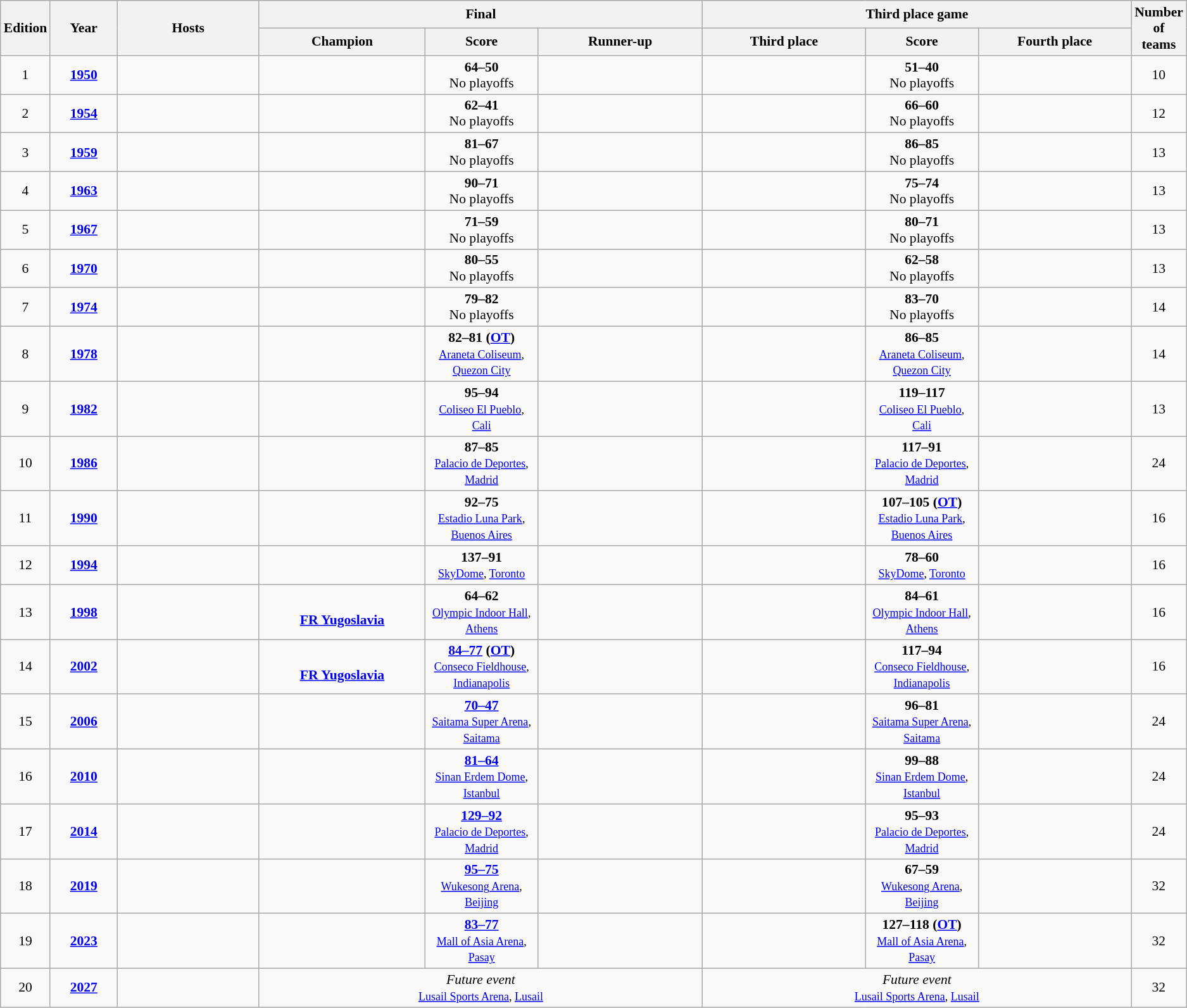<table class=wikitable style="text-align:center; font-size:90%;">
<tr>
<th rowspan=2 width=2%>Edition</th>
<th rowspan=2 width=6%>Year</th>
<th rowspan=2 width=13%>Hosts</th>
<th colspan=3>Final</th>
<th colspan=3>Third place game</th>
<th rowspan=2 width=4%>Number of teams</th>
</tr>
<tr>
<th width=15%>Champion</th>
<th width=10%>Score</th>
<th width=15%>Runner-up</th>
<th width=15%>Third place</th>
<th width=10%>Score</th>
<th width=15%>Fourth place</th>
</tr>
<tr>
<td>1</td>
<td><strong><a href='#'>1950</a></strong></td>
<td align=left> </td>
<td><strong></strong></td>
<td><strong>64–50</strong><br><span>No playoffs</span></td>
<td></td>
<td></td>
<td><strong>51–40</strong><br><span>No playoffs</span></td>
<td></td>
<td>10</td>
</tr>
<tr>
<td>2</td>
<td><strong><a href='#'>1954</a></strong></td>
<td align=left> </td>
<td><strong></strong></td>
<td><strong>62–41</strong><br><span>No playoffs</span></td>
<td></td>
<td></td>
<td><strong>66–60</strong><br><span>No playoffs</span></td>
<td></td>
<td>12</td>
</tr>
<tr>
<td>3</td>
<td><strong><a href='#'>1959</a></strong></td>
<td align=left> </td>
<td><strong></strong></td>
<td><strong>81–67</strong><br><span>No playoffs</span></td>
<td></td>
<td></td>
<td><strong>86–85</strong><br><span>No playoffs</span><br></td>
<td></td>
<td>13</td>
</tr>
<tr>
<td>4</td>
<td><strong><a href='#'>1963</a></strong></td>
<td align=left> </td>
<td><strong></strong></td>
<td><strong>90–71</strong><br><span>No playoffs</span></td>
<td></td>
<td></td>
<td><strong>75–74</strong><br><span>No playoffs</span></td>
<td></td>
<td>13</td>
</tr>
<tr>
<td>5</td>
<td><strong><a href='#'>1967</a></strong></td>
<td align=left> </td>
<td><strong></strong></td>
<td><strong>71–59</strong><br><span>No playoffs</span></td>
<td></td>
<td></td>
<td><strong>80–71</strong><br><span>No playoffs</span></td>
<td></td>
<td>13</td>
</tr>
<tr>
<td>6</td>
<td><strong><a href='#'>1970</a></strong></td>
<td align=left> </td>
<td><strong></strong></td>
<td><strong>80–55</strong><br><span>No playoffs</span></td>
<td></td>
<td></td>
<td><strong>62–58</strong><br><span>No playoffs</span></td>
<td></td>
<td>13</td>
</tr>
<tr>
<td>7</td>
<td><strong><a href='#'>1974</a></strong></td>
<td align=left> </td>
<td><strong></strong></td>
<td><strong>79–82</strong><br><span>No playoffs</span></td>
<td></td>
<td></td>
<td><strong>83–70</strong><br><span>No playoffs</span></td>
<td></td>
<td>14</td>
</tr>
<tr>
<td>8</td>
<td><strong><a href='#'>1978</a></strong></td>
<td align=left> </td>
<td><strong></strong></td>
<td><strong>82–81 (<a href='#'>OT</a>)</strong><br><small><a href='#'>Araneta Coliseum</a>, <a href='#'>Quezon City</a></small></td>
<td></td>
<td></td>
<td><strong>86–85</strong><br><small><a href='#'>Araneta Coliseum</a>, <a href='#'>Quezon City</a></small></td>
<td></td>
<td>14</td>
</tr>
<tr>
<td>9</td>
<td><strong><a href='#'>1982</a></strong></td>
<td align=left> </td>
<td><strong></strong></td>
<td><strong>95–94</strong><br><small><a href='#'>Coliseo El Pueblo</a>, <a href='#'>Cali</a></small></td>
<td></td>
<td></td>
<td><strong>119–117</strong><br><small><a href='#'>Coliseo El Pueblo</a>, <a href='#'>Cali</a></small></td>
<td></td>
<td>13</td>
</tr>
<tr>
<td>10</td>
<td><strong><a href='#'>1986</a></strong></td>
<td align=left> </td>
<td><strong></strong></td>
<td><strong>87–85</strong><br><small><a href='#'>Palacio de Deportes</a>, <a href='#'>Madrid</a></small></td>
<td></td>
<td></td>
<td><strong>117–91</strong><br><small><a href='#'>Palacio de Deportes</a>, <a href='#'>Madrid</a></small></td>
<td></td>
<td>24</td>
</tr>
<tr>
<td>11</td>
<td><strong><a href='#'>1990</a></strong></td>
<td align=left> </td>
<td><strong></strong></td>
<td><strong>92–75</strong><br><small><a href='#'>Estadio Luna Park</a>, <a href='#'>Buenos Aires</a></small></td>
<td></td>
<td></td>
<td><strong>107–105 (<a href='#'>OT</a>)</strong><br><small><a href='#'>Estadio Luna Park</a>, <a href='#'>Buenos Aires</a></small></td>
<td></td>
<td>16</td>
</tr>
<tr>
<td>12</td>
<td><strong><a href='#'>1994</a></strong></td>
<td align=left> </td>
<td><strong></strong></td>
<td><strong>137–91</strong><br><small><a href='#'>SkyDome</a>, <a href='#'>Toronto</a></small></td>
<td></td>
<td></td>
<td><strong>78–60</strong><br><small><a href='#'>SkyDome</a>, <a href='#'>Toronto</a></small></td>
<td></td>
<td>16</td>
</tr>
<tr>
<td>13</td>
<td><strong><a href='#'>1998</a></strong></td>
<td align=left> </td>
<td><br><strong><a href='#'>FR Yugoslavia</a></strong></td>
<td><strong>64–62</strong><br><small><a href='#'>Olympic Indoor Hall</a>, <a href='#'>Athens</a></small></td>
<td></td>
<td></td>
<td><strong>84–61</strong><br><small><a href='#'>Olympic Indoor Hall</a>, <a href='#'>Athens</a></small></td>
<td></td>
<td>16</td>
</tr>
<tr>
<td>14</td>
<td><strong><a href='#'>2002</a></strong></td>
<td align=left> </td>
<td><br><strong><a href='#'>FR Yugoslavia</a></strong></td>
<td><strong><a href='#'>84–77</a> (<a href='#'>OT</a>)</strong><br><small><a href='#'>Conseco Fieldhouse</a>, <a href='#'>Indianapolis</a></small></td>
<td></td>
<td></td>
<td><strong>117–94</strong><br><small><a href='#'>Conseco Fieldhouse</a>, <a href='#'>Indianapolis</a></small></td>
<td></td>
<td>16</td>
</tr>
<tr>
<td>15</td>
<td><strong><a href='#'>2006</a></strong></td>
<td align=left> </td>
<td><strong></strong></td>
<td><strong><a href='#'>70–47</a></strong><br><small><a href='#'>Saitama Super Arena</a>, <a href='#'>Saitama</a></small></td>
<td></td>
<td></td>
<td><strong>96–81</strong><br><small><a href='#'>Saitama Super Arena</a>, <a href='#'>Saitama</a></small></td>
<td></td>
<td>24</td>
</tr>
<tr>
<td>16</td>
<td><strong><a href='#'>2010</a></strong></td>
<td align=left> </td>
<td><strong></strong></td>
<td><strong><a href='#'>81–64</a></strong><br><small><a href='#'>Sinan Erdem Dome</a>, <a href='#'>Istanbul</a></small></td>
<td></td>
<td></td>
<td><strong>99–88</strong><br><small><a href='#'>Sinan Erdem Dome</a>, <a href='#'>Istanbul</a></small></td>
<td></td>
<td>24</td>
</tr>
<tr>
<td>17</td>
<td><strong><a href='#'>2014</a></strong></td>
<td align=left> </td>
<td><strong></strong></td>
<td><strong><a href='#'>129–92</a></strong><br><small><a href='#'>Palacio de Deportes</a>, <a href='#'>Madrid</a></small></td>
<td></td>
<td></td>
<td><strong>95–93</strong><br><small><a href='#'>Palacio de Deportes</a>, <a href='#'>Madrid</a></small></td>
<td></td>
<td>24</td>
</tr>
<tr>
<td>18</td>
<td><strong><a href='#'>2019</a></strong></td>
<td align=left> </td>
<td><strong></strong></td>
<td><strong><a href='#'>95–75</a></strong><br><small><a href='#'>Wukesong Arena</a>, <a href='#'>Beijing</a></small></td>
<td></td>
<td></td>
<td><strong>67–59</strong><br><small><a href='#'>Wukesong Arena</a>, <a href='#'>Beijing</a></small></td>
<td></td>
<td>32</td>
</tr>
<tr>
<td>19</td>
<td><strong><a href='#'>2023</a></strong></td>
<td align=left> <br> <br> </td>
<td><strong></strong></td>
<td><strong><a href='#'>83–77</a></strong><br><small><a href='#'>Mall of Asia Arena</a>, <a href='#'>Pasay</a><br></small></td>
<td></td>
<td></td>
<td><strong>127–118 (<a href='#'>OT</a>)</strong><br><small><a href='#'>Mall of Asia Arena</a>, <a href='#'>Pasay</a><br></small></td>
<td></td>
<td>32</td>
</tr>
<tr>
<td>20</td>
<td><strong><a href='#'>2027</a></strong></td>
<td align=left> <em></em></td>
<td colspan="3"><em>Future event</em><br><small><a href='#'>Lusail Sports Arena</a>, <a href='#'>Lusail</a></small></td>
<td colspan="3"><em>Future event</em><br><small><a href='#'>Lusail Sports Arena</a>, <a href='#'>Lusail</a></small></td>
<td>32</td>
</tr>
</table>
